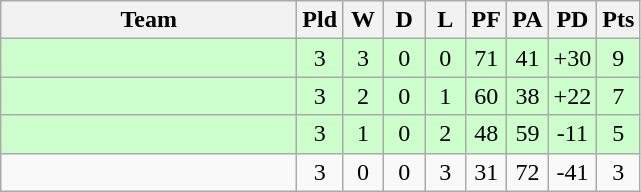<table class="wikitable" style="text-align:center;">
<tr>
<th width="190">Team</th>
<th width="20" abbr="Played">Pld</th>
<th width="20" abbr="Won">W</th>
<th width="20" abbr="Drawn">D</th>
<th width="20" abbr="Lost">L</th>
<th width="20" abbr="Points for">PF</th>
<th width="20" abbr="Points against">PA</th>
<th width="25" abbr="Points difference">PD</th>
<th width="20" abbr="Points">Pts</th>
</tr>
<tr style="background:#ccffcc">
<td align="left"></td>
<td>3</td>
<td>3</td>
<td>0</td>
<td>0</td>
<td>71</td>
<td>41</td>
<td>+30</td>
<td>9</td>
</tr>
<tr style="background:#ccffcc">
<td align="left"></td>
<td>3</td>
<td>2</td>
<td>0</td>
<td>1</td>
<td>60</td>
<td>38</td>
<td>+22</td>
<td>7</td>
</tr>
<tr style="background:#ccffcc">
<td align="left"></td>
<td>3</td>
<td>1</td>
<td>0</td>
<td>2</td>
<td>48</td>
<td>59</td>
<td>-11</td>
<td>5</td>
</tr>
<tr>
<td align="left"></td>
<td>3</td>
<td>0</td>
<td>0</td>
<td>3</td>
<td>31</td>
<td>72</td>
<td>-41</td>
<td>3</td>
</tr>
</table>
